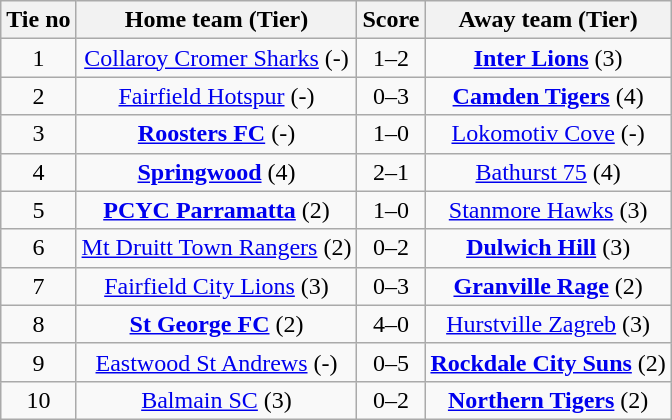<table class="wikitable" style="text-align:center">
<tr>
<th>Tie no</th>
<th>Home team (Tier)</th>
<th>Score</th>
<th>Away team (Tier)</th>
</tr>
<tr>
<td>1</td>
<td><a href='#'>Collaroy Cromer Sharks</a> (-)</td>
<td>1–2</td>
<td><strong><a href='#'>Inter Lions</a></strong> (3)</td>
</tr>
<tr>
<td>2</td>
<td><a href='#'>Fairfield Hotspur</a> (-)</td>
<td>0–3</td>
<td><strong><a href='#'>Camden Tigers</a></strong> (4)</td>
</tr>
<tr>
<td>3</td>
<td><strong><a href='#'>Roosters FC</a></strong> (-)</td>
<td>1–0</td>
<td><a href='#'>Lokomotiv Cove</a> (-)</td>
</tr>
<tr>
<td>4</td>
<td><strong><a href='#'>Springwood</a></strong> (4)</td>
<td>2–1</td>
<td><a href='#'>Bathurst 75</a> (4)</td>
</tr>
<tr>
<td>5</td>
<td><strong><a href='#'>PCYC Parramatta</a></strong> (2)</td>
<td>1–0</td>
<td><a href='#'>Stanmore Hawks</a> (3)</td>
</tr>
<tr>
<td>6</td>
<td><a href='#'>Mt Druitt Town Rangers</a> (2)</td>
<td>0–2</td>
<td><strong><a href='#'>Dulwich Hill</a></strong> (3)</td>
</tr>
<tr>
<td>7</td>
<td><a href='#'>Fairfield City Lions</a> (3)</td>
<td>0–3</td>
<td><strong><a href='#'>Granville Rage</a></strong> (2)</td>
</tr>
<tr>
<td>8</td>
<td><strong><a href='#'>St George FC</a></strong> (2)</td>
<td>4–0</td>
<td><a href='#'>Hurstville Zagreb</a> (3)</td>
</tr>
<tr>
<td>9</td>
<td><a href='#'>Eastwood St Andrews</a> (-)</td>
<td>0–5</td>
<td><strong><a href='#'>Rockdale City Suns</a></strong> (2)</td>
</tr>
<tr>
<td>10</td>
<td><a href='#'>Balmain SC</a> (3)</td>
<td>0–2</td>
<td><strong><a href='#'>Northern Tigers</a></strong> (2)</td>
</tr>
</table>
